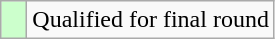<table class="wikitable">
<tr>
<td style="width:10px; background:#cfc"></td>
<td>Qualified for final round</td>
</tr>
</table>
